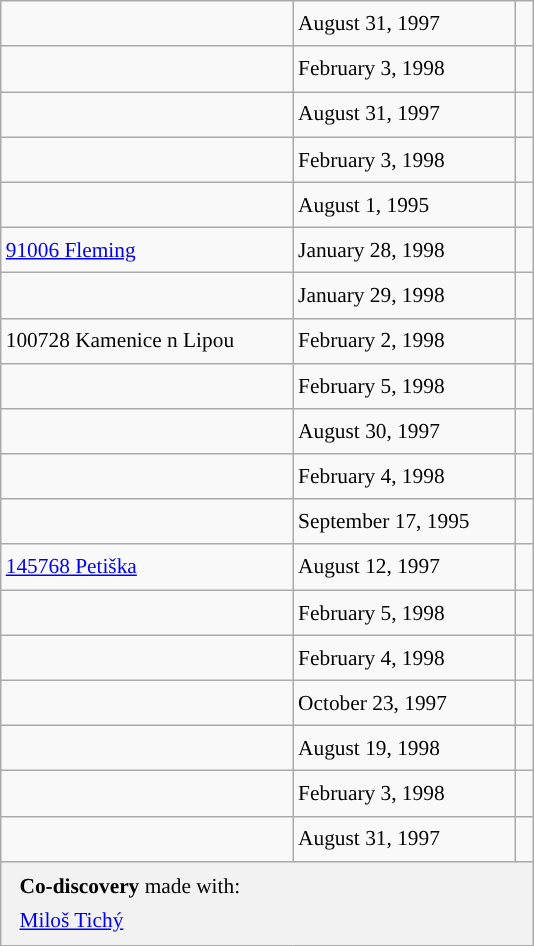<table class="wikitable" style="font-size: 89%; float: left; width: 25em; margin-right: 1em; line-height: 1.65em !important;">
<tr>
<td></td>
<td>August 31, 1997</td>
<td></td>
</tr>
<tr>
<td></td>
<td>February 3, 1998</td>
<td> </td>
</tr>
<tr>
<td></td>
<td>August 31, 1997</td>
<td></td>
</tr>
<tr>
<td></td>
<td>February 3, 1998</td>
<td> </td>
</tr>
<tr>
<td></td>
<td>August 1, 1995</td>
<td> </td>
</tr>
<tr>
<td><a href='#'>91006 Fleming</a></td>
<td>January 28, 1998</td>
<td> </td>
</tr>
<tr>
<td></td>
<td>January 29, 1998</td>
<td> </td>
</tr>
<tr>
<td>100728 Kamenice n Lipou</td>
<td>February 2, 1998</td>
<td> </td>
</tr>
<tr>
<td></td>
<td>February 5, 1998</td>
<td> </td>
</tr>
<tr>
<td></td>
<td>August 30, 1997</td>
<td></td>
</tr>
<tr>
<td></td>
<td>February 4, 1998</td>
<td> </td>
</tr>
<tr>
<td></td>
<td>September 17, 1995</td>
<td></td>
</tr>
<tr>
<td><a href='#'>145768 Petiška</a></td>
<td>August 12, 1997</td>
<td> </td>
</tr>
<tr>
<td></td>
<td>February 5, 1998</td>
<td> </td>
</tr>
<tr>
<td></td>
<td>February 4, 1998</td>
<td> </td>
</tr>
<tr>
<td></td>
<td>October 23, 1997</td>
<td> </td>
</tr>
<tr>
<td></td>
<td>August 19, 1998</td>
<td> </td>
</tr>
<tr>
<td></td>
<td>February 3, 1998</td>
<td> </td>
</tr>
<tr>
<td></td>
<td>August 31, 1997</td>
<td></td>
</tr>
<tr>
<th colspan=3 style="font-weight: normal; text-align: left; padding: 4px 12px;"><strong>Co-discovery</strong> made with:<br> <a href='#'>Miloš Tichý</a></th>
</tr>
</table>
